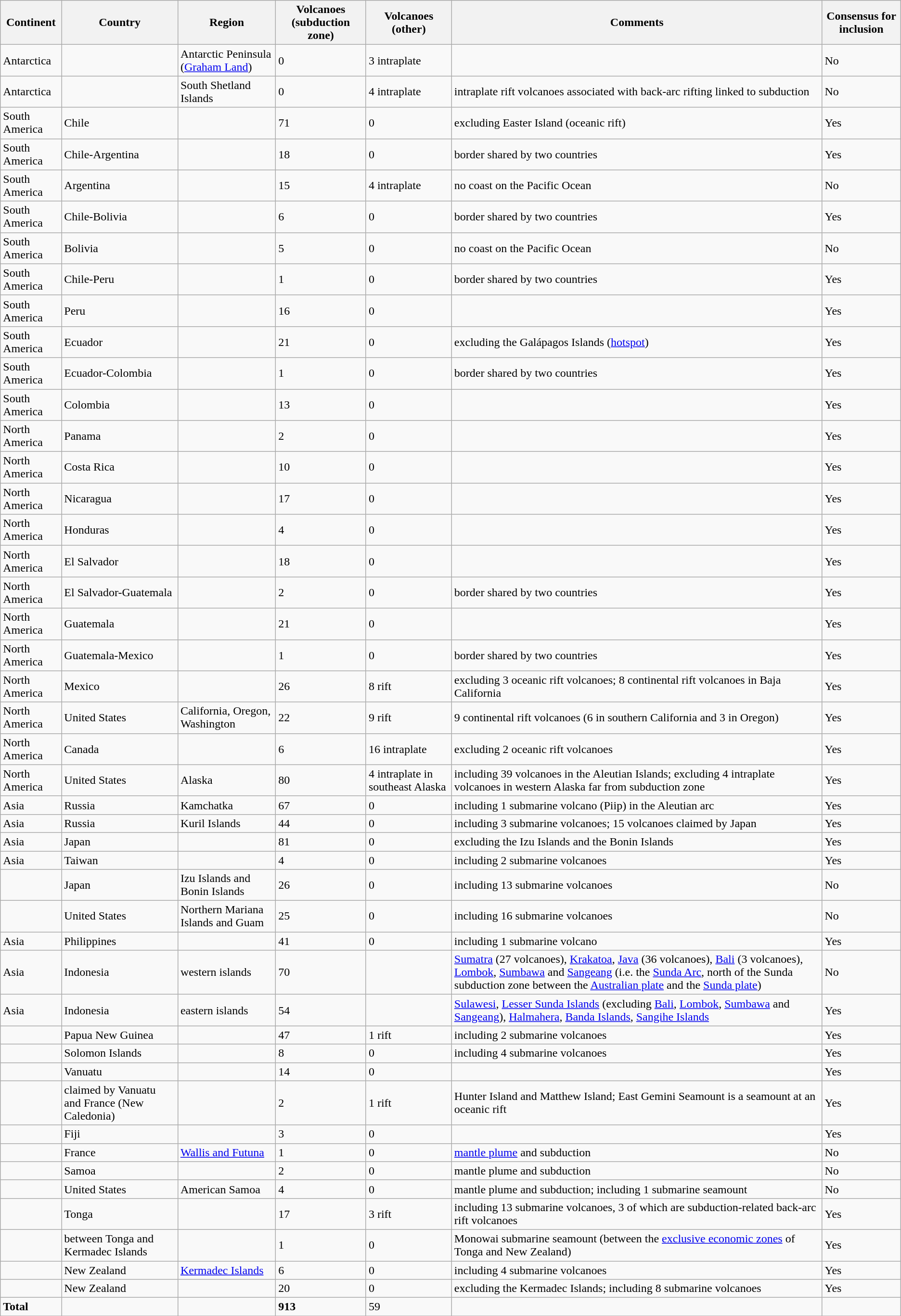<table class="wikitable sortable" style="margin:left">
<tr>
<th>Continent</th>
<th>Country</th>
<th>Region</th>
<th>Volcanoes (subduction zone)</th>
<th>Volcanoes (other)</th>
<th>Comments</th>
<th>Consensus for inclusion</th>
</tr>
<tr>
<td>Antarctica</td>
<td></td>
<td>Antarctic Peninsula (<a href='#'>Graham Land</a>)</td>
<td>0</td>
<td>3 intraplate</td>
<td></td>
<td>No</td>
</tr>
<tr>
<td>Antarctica</td>
<td></td>
<td>South Shetland Islands</td>
<td>0</td>
<td>4 intraplate</td>
<td>intraplate rift volcanoes associated with back-arc rifting linked to subduction</td>
<td>No</td>
</tr>
<tr>
<td>South America</td>
<td>Chile</td>
<td></td>
<td>71</td>
<td>0</td>
<td>excluding Easter Island (oceanic rift)</td>
<td>Yes</td>
</tr>
<tr>
<td>South America</td>
<td>Chile-Argentina</td>
<td></td>
<td>18</td>
<td>0</td>
<td>border shared by two countries</td>
<td>Yes</td>
</tr>
<tr>
<td>South America</td>
<td>Argentina</td>
<td></td>
<td>15</td>
<td>4 intraplate</td>
<td>no coast on the Pacific Ocean</td>
<td>No</td>
</tr>
<tr>
<td>South America</td>
<td>Chile-Bolivia</td>
<td></td>
<td>6</td>
<td>0</td>
<td>border shared by two countries</td>
<td>Yes</td>
</tr>
<tr>
<td>South America</td>
<td>Bolivia</td>
<td></td>
<td>5</td>
<td>0</td>
<td>no coast on the Pacific Ocean</td>
<td>No</td>
</tr>
<tr>
<td>South America</td>
<td>Chile-Peru</td>
<td></td>
<td>1</td>
<td>0</td>
<td>border shared by two countries</td>
<td>Yes</td>
</tr>
<tr>
<td>South America</td>
<td>Peru</td>
<td></td>
<td>16</td>
<td>0</td>
<td></td>
<td>Yes</td>
</tr>
<tr>
<td>South America</td>
<td>Ecuador</td>
<td></td>
<td>21</td>
<td>0</td>
<td>excluding the Galápagos Islands (<a href='#'>hotspot</a>)</td>
<td>Yes</td>
</tr>
<tr>
<td>South America</td>
<td>Ecuador-Colombia</td>
<td></td>
<td>1</td>
<td>0</td>
<td>border shared by two countries</td>
<td>Yes</td>
</tr>
<tr>
<td>South America</td>
<td>Colombia</td>
<td></td>
<td>13</td>
<td>0</td>
<td></td>
<td>Yes</td>
</tr>
<tr>
<td>North America</td>
<td>Panama</td>
<td></td>
<td>2</td>
<td>0</td>
<td></td>
<td>Yes</td>
</tr>
<tr>
<td>North America</td>
<td>Costa Rica</td>
<td></td>
<td>10</td>
<td>0</td>
<td></td>
<td>Yes</td>
</tr>
<tr>
<td>North America</td>
<td>Nicaragua</td>
<td></td>
<td>17</td>
<td>0</td>
<td></td>
<td>Yes</td>
</tr>
<tr>
<td>North America</td>
<td>Honduras</td>
<td></td>
<td>4</td>
<td>0</td>
<td></td>
<td>Yes</td>
</tr>
<tr>
<td>North America</td>
<td>El Salvador</td>
<td></td>
<td>18</td>
<td>0</td>
<td></td>
<td>Yes</td>
</tr>
<tr>
<td>North America</td>
<td>El Salvador-Guatemala</td>
<td></td>
<td>2</td>
<td>0</td>
<td>border shared by two countries</td>
<td>Yes</td>
</tr>
<tr>
<td>North America</td>
<td>Guatemala</td>
<td></td>
<td>21</td>
<td>0</td>
<td></td>
<td>Yes</td>
</tr>
<tr>
<td>North America</td>
<td>Guatemala-Mexico</td>
<td></td>
<td>1</td>
<td>0</td>
<td>border shared by two countries</td>
<td>Yes</td>
</tr>
<tr>
<td>North America</td>
<td>Mexico</td>
<td></td>
<td>26</td>
<td>8 rift</td>
<td>excluding 3 oceanic rift volcanoes; 8 continental rift volcanoes in Baja California</td>
<td>Yes</td>
</tr>
<tr>
<td>North America</td>
<td>United States</td>
<td>California, Oregon, Washington</td>
<td>22</td>
<td>9 rift</td>
<td>9 continental rift volcanoes (6 in southern California and 3 in Oregon)</td>
<td>Yes</td>
</tr>
<tr>
<td>North America</td>
<td>Canada</td>
<td></td>
<td>6</td>
<td>16 intraplate</td>
<td>excluding 2 oceanic rift volcanoes</td>
<td>Yes</td>
</tr>
<tr>
<td>North America</td>
<td>United States</td>
<td>Alaska</td>
<td>80</td>
<td>4 intraplate in southeast Alaska</td>
<td>including 39 volcanoes in the Aleutian Islands; excluding 4 intraplate volcanoes in western Alaska far from subduction zone</td>
<td>Yes</td>
</tr>
<tr>
<td>Asia</td>
<td>Russia</td>
<td>Kamchatka</td>
<td>67</td>
<td>0</td>
<td>including 1 submarine volcano (Piip) in the Aleutian arc</td>
<td>Yes</td>
</tr>
<tr>
<td>Asia</td>
<td>Russia</td>
<td>Kuril Islands</td>
<td>44</td>
<td>0</td>
<td>including 3 submarine volcanoes; 15 volcanoes claimed by Japan</td>
<td>Yes</td>
</tr>
<tr>
<td>Asia</td>
<td>Japan</td>
<td></td>
<td>81</td>
<td>0</td>
<td>excluding the Izu Islands and the Bonin Islands</td>
<td>Yes</td>
</tr>
<tr>
<td>Asia</td>
<td>Taiwan</td>
<td></td>
<td>4</td>
<td>0</td>
<td>including 2 submarine volcanoes</td>
<td>Yes</td>
</tr>
<tr>
<td></td>
<td>Japan</td>
<td>Izu Islands and Bonin Islands</td>
<td>26</td>
<td>0</td>
<td>including 13 submarine volcanoes</td>
<td>No</td>
</tr>
<tr>
<td></td>
<td>United States</td>
<td>Northern Mariana Islands and Guam</td>
<td>25</td>
<td>0</td>
<td>including 16 submarine volcanoes</td>
<td>No</td>
</tr>
<tr>
<td>Asia</td>
<td>Philippines</td>
<td></td>
<td>41</td>
<td>0</td>
<td>including 1 submarine volcano</td>
<td>Yes</td>
</tr>
<tr>
<td>Asia</td>
<td>Indonesia</td>
<td>western islands</td>
<td>70</td>
<td></td>
<td><a href='#'>Sumatra</a> (27 volcanoes), <a href='#'>Krakatoa</a>, <a href='#'>Java</a> (36 volcanoes), <a href='#'>Bali</a> (3 volcanoes), <a href='#'>Lombok</a>, <a href='#'>Sumbawa</a> and <a href='#'>Sangeang</a> (i.e. the <a href='#'>Sunda Arc</a>, north of the Sunda subduction zone between the <a href='#'>Australian plate</a> and the <a href='#'>Sunda plate</a>)</td>
<td>No</td>
</tr>
<tr>
<td>Asia</td>
<td>Indonesia</td>
<td>eastern islands</td>
<td>54</td>
<td></td>
<td><a href='#'>Sulawesi</a>, <a href='#'>Lesser Sunda Islands</a> (excluding <a href='#'>Bali</a>, <a href='#'>Lombok</a>, <a href='#'>Sumbawa</a> and <a href='#'>Sangeang</a>), <a href='#'>Halmahera</a>, <a href='#'>Banda Islands</a>, <a href='#'>Sangihe Islands</a></td>
<td>Yes</td>
</tr>
<tr>
<td></td>
<td>Papua New Guinea</td>
<td></td>
<td>47</td>
<td>1 rift</td>
<td>including 2 submarine volcanoes</td>
<td>Yes</td>
</tr>
<tr>
<td></td>
<td>Solomon Islands</td>
<td></td>
<td>8</td>
<td>0</td>
<td>including 4 submarine volcanoes</td>
<td>Yes</td>
</tr>
<tr>
<td></td>
<td>Vanuatu</td>
<td></td>
<td>14</td>
<td>0</td>
<td></td>
<td>Yes</td>
</tr>
<tr>
<td></td>
<td>claimed by Vanuatu and France (New Caledonia)</td>
<td></td>
<td>2</td>
<td>1 rift</td>
<td>Hunter Island and Matthew Island; East Gemini Seamount is a seamount at an oceanic rift</td>
<td>Yes</td>
</tr>
<tr>
<td></td>
<td>Fiji</td>
<td></td>
<td>3</td>
<td>0</td>
<td></td>
<td>Yes</td>
</tr>
<tr>
<td></td>
<td>France</td>
<td><a href='#'>Wallis and Futuna</a></td>
<td>1</td>
<td>0</td>
<td><a href='#'>mantle plume</a> and subduction</td>
<td>No</td>
</tr>
<tr>
<td></td>
<td>Samoa</td>
<td></td>
<td>2</td>
<td>0</td>
<td>mantle plume and subduction</td>
<td>No</td>
</tr>
<tr>
<td></td>
<td>United States</td>
<td>American Samoa</td>
<td>4</td>
<td>0</td>
<td>mantle plume and subduction; including 1 submarine seamount</td>
<td>No</td>
</tr>
<tr>
<td></td>
<td>Tonga</td>
<td></td>
<td>17</td>
<td>3 rift</td>
<td>including 13 submarine volcanoes, 3 of which are subduction-related back-arc rift volcanoes</td>
<td>Yes</td>
</tr>
<tr>
<td></td>
<td>between Tonga and Kermadec Islands</td>
<td></td>
<td>1</td>
<td>0</td>
<td>Monowai submarine seamount (between the <a href='#'>exclusive economic zones</a> of Tonga and New Zealand)</td>
<td>Yes</td>
</tr>
<tr>
<td></td>
<td>New Zealand</td>
<td><a href='#'>Kermadec Islands</a></td>
<td>6</td>
<td>0</td>
<td>including 4 submarine volcanoes</td>
<td>Yes</td>
</tr>
<tr>
<td></td>
<td>New Zealand</td>
<td></td>
<td>20</td>
<td>0</td>
<td>excluding the Kermadec Islands; including 8 submarine volcanoes</td>
<td>Yes</td>
</tr>
<tr class="sortbottom">
<td><strong>Total</strong></td>
<td></td>
<td></td>
<td><strong>913</strong></td>
<td>59</td>
<td></td>
<td></td>
</tr>
<tr>
</tr>
</table>
